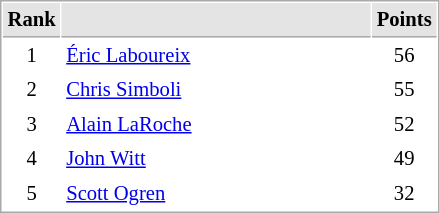<table cellspacing="1" cellpadding="3" style="border:1px solid #AAAAAA;font-size:86%">
<tr bgcolor="#E4E4E4">
<th style="border-bottom:1px solid #AAAAAA" width=10>Rank</th>
<th style="border-bottom:1px solid #AAAAAA" width=200></th>
<th style="border-bottom:1px solid #AAAAAA" width=20>Points</th>
</tr>
<tr>
<td align="center">1</td>
<td> <a href='#'>Éric Laboureix</a></td>
<td align=center>56</td>
</tr>
<tr>
<td align="center">2</td>
<td> <a href='#'>Chris Simboli</a></td>
<td align=center>55</td>
</tr>
<tr>
<td align="center">3</td>
<td> <a href='#'>Alain LaRoche</a></td>
<td align=center>52</td>
</tr>
<tr>
<td align="center">4</td>
<td> <a href='#'>John Witt</a></td>
<td align=center>49</td>
</tr>
<tr>
<td align="center">5</td>
<td> <a href='#'>Scott Ogren</a></td>
<td align=center>32</td>
</tr>
</table>
